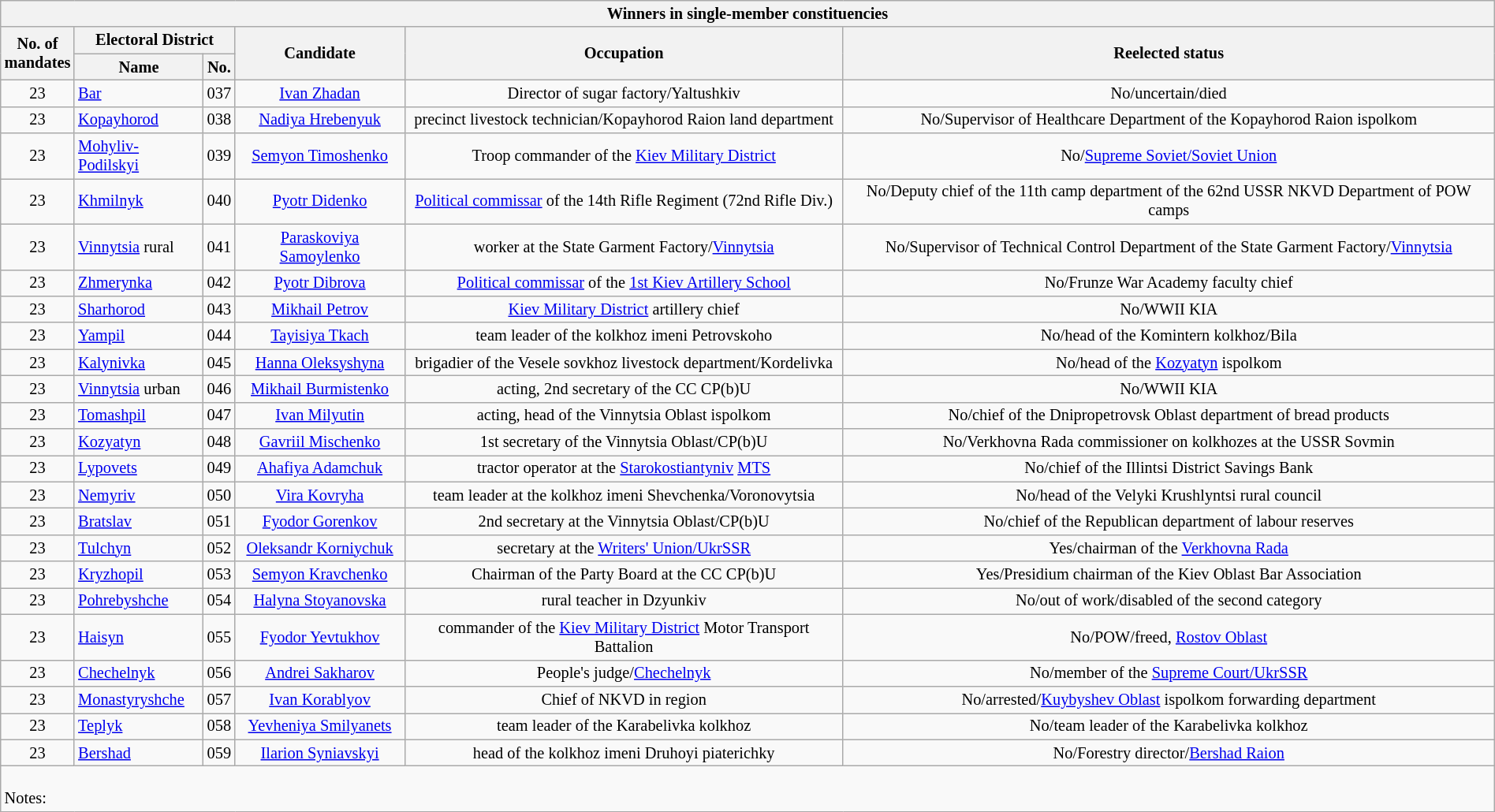<table class="wikitable collapsible collapsed" style="width:100%; font-size:85%">
<tr>
<th colspan=6>Winners in single-member constituencies</th>
</tr>
<tr>
<th rowspan=2 width=50>No. of mandates</th>
<th colspan=2>Electoral District</th>
<th rowspan=2>Candidate</th>
<th rowspan=2>Occupation</th>
<th rowspan=2>Reelected status</th>
</tr>
<tr>
<th>Name</th>
<th>No.</th>
</tr>
<tr>
<td style="text-align: center">23</td>
<td><a href='#'>Bar</a></td>
<td style="text-align: center">037</td>
<td style="text-align: center"><a href='#'>Ivan Zhadan</a></td>
<td style="text-align: center">Director of sugar factory/Yaltushkiv</td>
<td style="text-align: center">No/uncertain/died</td>
</tr>
<tr>
<td style="text-align: center">23</td>
<td><a href='#'>Kopayhorod</a></td>
<td style="text-align: center">038</td>
<td style="text-align: center"><a href='#'>Nadiya Hrebenyuk</a></td>
<td style="text-align: center">precinct livestock technician/Kopayhorod Raion land department</td>
<td style="text-align: center">No/Supervisor of Healthcare Department of the Kopayhorod Raion ispolkom</td>
</tr>
<tr>
<td style="text-align: center">23</td>
<td><a href='#'>Mohyliv-Podilskyi</a></td>
<td style="text-align: center">039</td>
<td style="text-align: center"><a href='#'>Semyon Timoshenko</a></td>
<td style="text-align: center">Troop commander of the <a href='#'>Kiev Military District</a></td>
<td style="text-align: center">No/<a href='#'>Supreme Soviet/Soviet Union</a></td>
</tr>
<tr>
<td style="text-align: center">23</td>
<td><a href='#'>Khmilnyk</a></td>
<td style="text-align: center">040</td>
<td style="text-align: center"><a href='#'>Pyotr Didenko</a></td>
<td style="text-align: center"><a href='#'>Political commissar</a> of the 14th Rifle Regiment (72nd Rifle Div.)</td>
<td style="text-align: center">No/Deputy chief of the 11th camp department of the 62nd USSR NKVD Department of POW camps</td>
</tr>
<tr>
<td style="text-align: center">23</td>
<td><a href='#'>Vinnytsia</a> rural</td>
<td style="text-align: center">041</td>
<td style="text-align: center"><a href='#'>Paraskoviya Samoylenko</a></td>
<td style="text-align: center">worker at the State Garment Factory/<a href='#'>Vinnytsia</a></td>
<td style="text-align: center">No/Supervisor of Technical Control Department of the State Garment Factory/<a href='#'>Vinnytsia</a></td>
</tr>
<tr>
<td style="text-align: center">23</td>
<td><a href='#'>Zhmerynka</a></td>
<td style="text-align: center">042</td>
<td style="text-align: center"><a href='#'>Pyotr Dibrova</a></td>
<td style="text-align: center"><a href='#'>Political commissar</a> of the <a href='#'>1st Kiev Artillery School</a></td>
<td style="text-align: center">No/Frunze War Academy faculty chief</td>
</tr>
<tr>
<td style="text-align: center">23</td>
<td><a href='#'>Sharhorod</a></td>
<td style="text-align: center">043</td>
<td style="text-align: center"><a href='#'>Mikhail Petrov</a></td>
<td style="text-align: center"><a href='#'>Kiev Military District</a> artillery chief</td>
<td style="text-align: center">No/WWII KIA</td>
</tr>
<tr>
<td style="text-align: center">23</td>
<td><a href='#'>Yampil</a></td>
<td style="text-align: center">044</td>
<td style="text-align: center"><a href='#'>Tayisiya Tkach</a></td>
<td style="text-align: center">team leader of the kolkhoz imeni Petrovskoho</td>
<td style="text-align: center">No/head of the Komintern kolkhoz/Bila</td>
</tr>
<tr>
<td style="text-align: center">23</td>
<td><a href='#'>Kalynivka</a></td>
<td style="text-align: center">045</td>
<td style="text-align: center"><a href='#'>Hanna Oleksyshyna</a></td>
<td style="text-align: center">brigadier of the Vesele sovkhoz livestock department/Kordelivka</td>
<td style="text-align: center">No/head of the <a href='#'>Kozyatyn</a> ispolkom</td>
</tr>
<tr>
<td style="text-align: center">23</td>
<td><a href='#'>Vinnytsia</a> urban</td>
<td style="text-align: center">046</td>
<td style="text-align: center"><a href='#'>Mikhail Burmistenko</a></td>
<td style="text-align: center">acting, 2nd secretary of the CC CP(b)U</td>
<td style="text-align: center">No/WWII KIA</td>
</tr>
<tr>
<td style="text-align: center">23</td>
<td><a href='#'>Tomashpil</a></td>
<td style="text-align: center">047</td>
<td style="text-align: center"><a href='#'>Ivan Milyutin</a></td>
<td style="text-align: center">acting, head of the Vinnytsia Oblast ispolkom</td>
<td style="text-align: center">No/chief of the Dnipropetrovsk Oblast department of bread products</td>
</tr>
<tr>
<td style="text-align: center">23</td>
<td><a href='#'>Kozyatyn</a></td>
<td style="text-align: center">048</td>
<td style="text-align: center"><a href='#'>Gavriil Mischenko</a></td>
<td style="text-align: center">1st secretary of the Vinnytsia Oblast/CP(b)U</td>
<td style="text-align: center">No/Verkhovna Rada commissioner on kolkhozes at the USSR Sovmin</td>
</tr>
<tr>
<td style="text-align: center">23</td>
<td><a href='#'>Lypovets</a></td>
<td style="text-align: center">049</td>
<td style="text-align: center"><a href='#'>Ahafiya Adamchuk</a></td>
<td style="text-align: center">tractor operator at the <a href='#'>Starokostiantyniv</a> <a href='#'>MTS</a></td>
<td style="text-align: center">No/chief of the Illintsi District Savings Bank</td>
</tr>
<tr>
<td style="text-align: center">23</td>
<td><a href='#'>Nemyriv</a></td>
<td style="text-align: center">050</td>
<td style="text-align: center"><a href='#'>Vira Kovryha</a></td>
<td style="text-align: center">team leader at the kolkhoz imeni Shevchenka/Voronovytsia</td>
<td style="text-align: center">No/head of the Velyki Krushlyntsi rural council</td>
</tr>
<tr>
<td style="text-align: center">23</td>
<td><a href='#'>Bratslav</a></td>
<td style="text-align: center">051</td>
<td style="text-align: center"><a href='#'>Fyodor Gorenkov</a></td>
<td style="text-align: center">2nd secretary at the Vinnytsia Oblast/CP(b)U</td>
<td style="text-align: center">No/chief of the Republican department of labour reserves</td>
</tr>
<tr>
<td style="text-align: center">23</td>
<td><a href='#'>Tulchyn</a></td>
<td style="text-align: center">052</td>
<td style="text-align: center"><a href='#'>Oleksandr Korniychuk</a></td>
<td style="text-align: center">secretary at the <a href='#'>Writers' Union/UkrSSR</a></td>
<td style="text-align: center">Yes/chairman of the <a href='#'>Verkhovna Rada</a></td>
</tr>
<tr>
<td style="text-align: center">23</td>
<td><a href='#'>Kryzhopil</a></td>
<td style="text-align: center">053</td>
<td style="text-align: center"><a href='#'>Semyon Kravchenko</a></td>
<td style="text-align: center">Chairman of the Party Board at the CC CP(b)U</td>
<td style="text-align: center">Yes/Presidium chairman of the Kiev Oblast Bar Association</td>
</tr>
<tr>
<td style="text-align: center">23</td>
<td><a href='#'>Pohrebyshche</a></td>
<td style="text-align: center">054</td>
<td style="text-align: center"><a href='#'>Halyna Stoyanovska</a></td>
<td style="text-align: center">rural teacher in Dzyunkiv</td>
<td style="text-align: center">No/out of work/disabled of the second category</td>
</tr>
<tr>
<td style="text-align: center">23</td>
<td><a href='#'>Haisyn</a></td>
<td style="text-align: center">055</td>
<td style="text-align: center"><a href='#'>Fyodor Yevtukhov</a></td>
<td style="text-align: center">commander of the <a href='#'>Kiev Military District</a> Motor Transport Battalion</td>
<td style="text-align: center">No/POW/freed, <a href='#'>Rostov Oblast</a></td>
</tr>
<tr>
<td style="text-align: center">23</td>
<td><a href='#'>Chechelnyk</a></td>
<td style="text-align: center">056</td>
<td style="text-align: center"><a href='#'>Andrei Sakharov</a></td>
<td style="text-align: center">People's judge/<a href='#'>Chechelnyk</a></td>
<td style="text-align: center">No/member of the <a href='#'>Supreme Court/UkrSSR</a></td>
</tr>
<tr>
<td style="text-align: center">23</td>
<td><a href='#'>Monastyryshche</a></td>
<td style="text-align: center">057</td>
<td style="text-align: center"><a href='#'>Ivan Korablyov</a></td>
<td style="text-align: center">Chief of NKVD in region</td>
<td style="text-align: center">No/arrested/<a href='#'>Kuybyshev Oblast</a> ispolkom forwarding department</td>
</tr>
<tr>
<td style="text-align: center">23</td>
<td><a href='#'>Teplyk</a></td>
<td style="text-align: center">058</td>
<td style="text-align: center"><a href='#'>Yevheniya Smilyanets</a></td>
<td style="text-align: center">team leader of the Karabelivka kolkhoz</td>
<td style="text-align: center">No/team leader of the Karabelivka kolkhoz</td>
</tr>
<tr>
<td style="text-align: center">23</td>
<td><a href='#'>Bershad</a></td>
<td style="text-align: center">059</td>
<td style="text-align: center"><a href='#'>Ilarion Syniavskyi</a></td>
<td style="text-align: center">head of the kolkhoz imeni Druhoyi piaterichky</td>
<td style="text-align: center">No/Forestry director/<a href='#'>Bershad Raion</a></td>
</tr>
<tr>
<td colspan=9 align=left><br>Notes:</td>
</tr>
</table>
